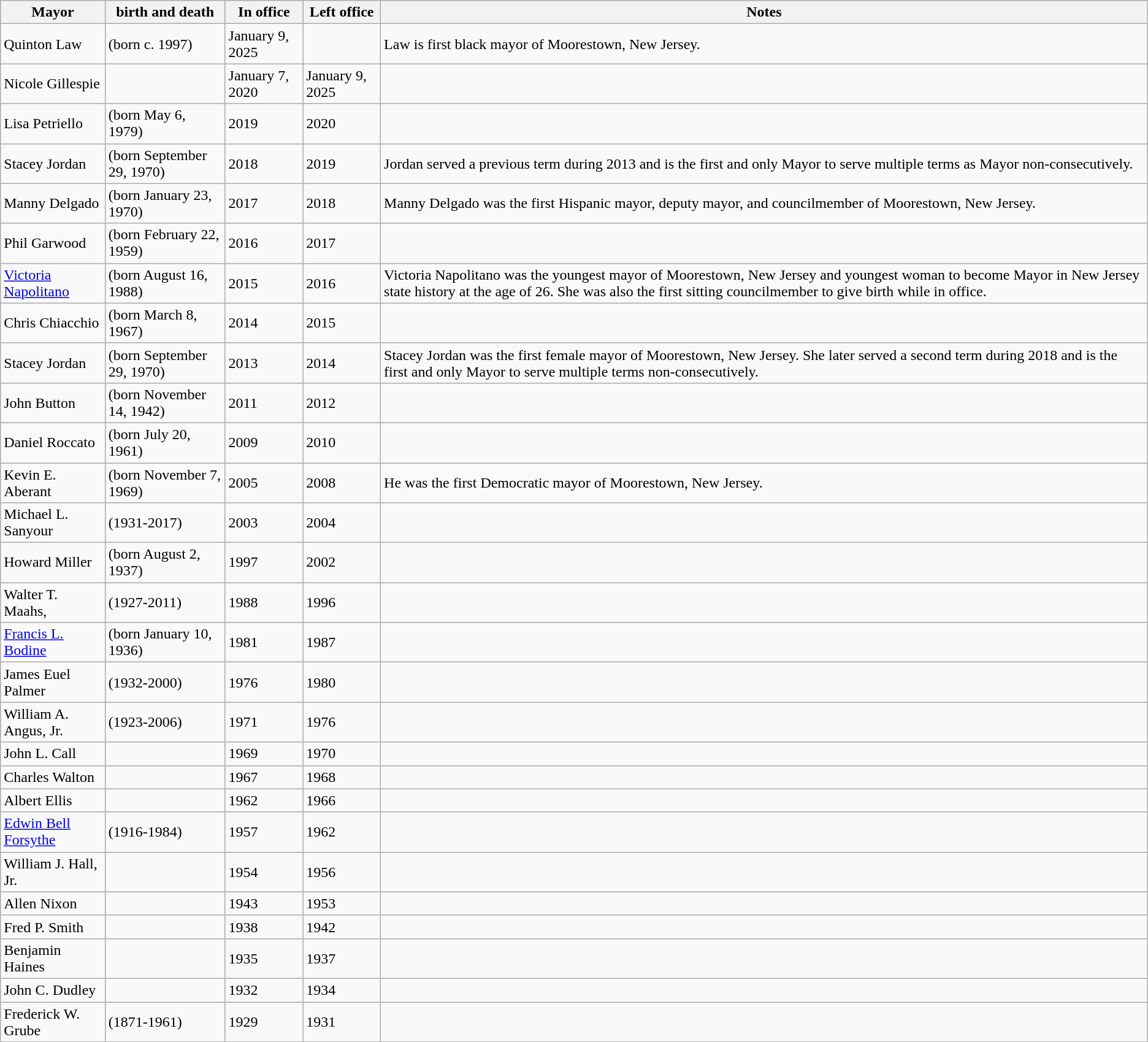<table class="wikitable sortable">
<tr>
<th>Mayor</th>
<th>birth and death</th>
<th>In office</th>
<th>Left office</th>
<th>Notes</th>
</tr>
<tr>
<td>Quinton Law</td>
<td>(born c. 1997)</td>
<td>January 9, 2025</td>
<td></td>
<td>Law is first black mayor of Moorestown, New Jersey.</td>
</tr>
<tr>
<td>Nicole Gillespie</td>
<td></td>
<td>January 7, 2020</td>
<td>January 9, 2025</td>
<td></td>
</tr>
<tr>
<td>Lisa Petriello</td>
<td>(born May 6, 1979)</td>
<td>2019</td>
<td>2020</td>
<td></td>
</tr>
<tr>
<td>Stacey Jordan</td>
<td>(born September 29, 1970)</td>
<td>2018</td>
<td>2019</td>
<td>Jordan served a previous term during 2013 and is the first and only Mayor to serve multiple terms as Mayor non-consecutively.</td>
</tr>
<tr>
<td>Manny Delgado</td>
<td>(born January 23, 1970)</td>
<td>2017</td>
<td>2018</td>
<td>Manny Delgado was the first Hispanic mayor, deputy mayor, and councilmember of Moorestown, New Jersey.</td>
</tr>
<tr>
<td>Phil Garwood</td>
<td>(born February 22, 1959)</td>
<td>2016</td>
<td>2017</td>
<td></td>
</tr>
<tr>
<td><a href='#'>Victoria Napolitano</a></td>
<td>(born August 16, 1988)</td>
<td>2015</td>
<td>2016</td>
<td>Victoria Napolitano was the youngest mayor of Moorestown, New Jersey and youngest woman to become Mayor in New Jersey state history at the age of 26. She was also the first sitting councilmember to give birth while in office.</td>
</tr>
<tr>
<td>Chris Chiacchio</td>
<td>(born March 8, 1967)</td>
<td>2014</td>
<td>2015</td>
<td></td>
</tr>
<tr>
<td>Stacey Jordan</td>
<td>(born September 29, 1970)</td>
<td>2013</td>
<td>2014</td>
<td>Stacey Jordan was the first female mayor of Moorestown, New Jersey. She later served a second term during 2018 and is the first and only Mayor to serve multiple terms non-consecutively.</td>
</tr>
<tr>
<td>John Button</td>
<td>(born November 14, 1942)</td>
<td>2011</td>
<td>2012</td>
<td></td>
</tr>
<tr>
<td>Daniel Roccato</td>
<td>(born July 20, 1961)</td>
<td>2009</td>
<td>2010</td>
<td></td>
</tr>
<tr>
<td>Kevin E. Aberant</td>
<td>(born November 7, 1969)</td>
<td>2005</td>
<td>2008</td>
<td>He was the first Democratic mayor of Moorestown, New Jersey.</td>
</tr>
<tr>
<td>Michael L. Sanyour</td>
<td>(1931-2017)</td>
<td>2003</td>
<td>2004</td>
<td></td>
</tr>
<tr>
<td>Howard Miller</td>
<td>(born August 2, 1937)</td>
<td>1997</td>
<td>2002</td>
<td></td>
</tr>
<tr>
<td>Walter T. Maahs,</td>
<td>(1927-2011)</td>
<td>1988</td>
<td>1996</td>
<td></td>
</tr>
<tr>
<td><a href='#'>Francis L. Bodine</a></td>
<td>(born January 10, 1936)</td>
<td>1981</td>
<td>1987</td>
<td></td>
</tr>
<tr>
<td>James Euel Palmer</td>
<td>(1932-2000)</td>
<td>1976</td>
<td>1980</td>
<td></td>
</tr>
<tr>
<td>William A. Angus, Jr.</td>
<td>(1923-2006)</td>
<td>1971</td>
<td>1976</td>
<td></td>
</tr>
<tr>
<td>John L. Call</td>
<td></td>
<td>1969</td>
<td>1970</td>
<td></td>
</tr>
<tr>
<td>Charles Walton</td>
<td></td>
<td>1967</td>
<td>1968</td>
<td></td>
</tr>
<tr>
<td>Albert Ellis</td>
<td></td>
<td>1962</td>
<td>1966</td>
<td></td>
</tr>
<tr>
<td><a href='#'>Edwin Bell Forsythe</a></td>
<td>(1916-1984)</td>
<td>1957</td>
<td>1962</td>
<td></td>
</tr>
<tr>
<td>William J. Hall, Jr.</td>
<td></td>
<td>1954</td>
<td>1956</td>
<td></td>
</tr>
<tr>
<td>Allen Nixon</td>
<td></td>
<td>1943</td>
<td>1953</td>
<td></td>
</tr>
<tr>
<td>Fred P. Smith</td>
<td></td>
<td>1938</td>
<td>1942</td>
<td></td>
</tr>
<tr>
<td>Benjamin Haines</td>
<td></td>
<td>1935</td>
<td>1937</td>
<td></td>
</tr>
<tr>
<td>John C. Dudley</td>
<td></td>
<td>1932</td>
<td>1934</td>
<td></td>
</tr>
<tr>
<td>Frederick W. Grube</td>
<td>(1871-1961)</td>
<td>1929</td>
<td>1931</td>
<td></td>
</tr>
<tr>
</tr>
<tr>
</tr>
</table>
